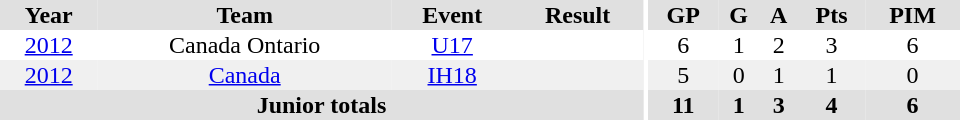<table border="0" cellpadding="1" cellspacing="0" ID="Table3" style="text-align:center; width:40em">
<tr ALIGN="center" bgcolor="#e0e0e0">
<th>Year</th>
<th>Team</th>
<th>Event</th>
<th>Result</th>
<th rowspan="99" bgcolor="#ffffff"></th>
<th>GP</th>
<th>G</th>
<th>A</th>
<th>Pts</th>
<th>PIM</th>
</tr>
<tr>
<td><a href='#'>2012</a></td>
<td>Canada Ontario</td>
<td><a href='#'>U17</a></td>
<td></td>
<td>6</td>
<td>1</td>
<td>2</td>
<td>3</td>
<td>6</td>
</tr>
<tr bgcolor="#f0f0f0">
<td><a href='#'>2012</a></td>
<td><a href='#'>Canada</a></td>
<td><a href='#'>IH18</a></td>
<td></td>
<td>5</td>
<td>0</td>
<td>1</td>
<td>1</td>
<td>0</td>
</tr>
<tr bgcolor="#e0e0e0">
<th colspan="4">Junior totals</th>
<th>11</th>
<th>1</th>
<th>3</th>
<th>4</th>
<th>6</th>
</tr>
</table>
